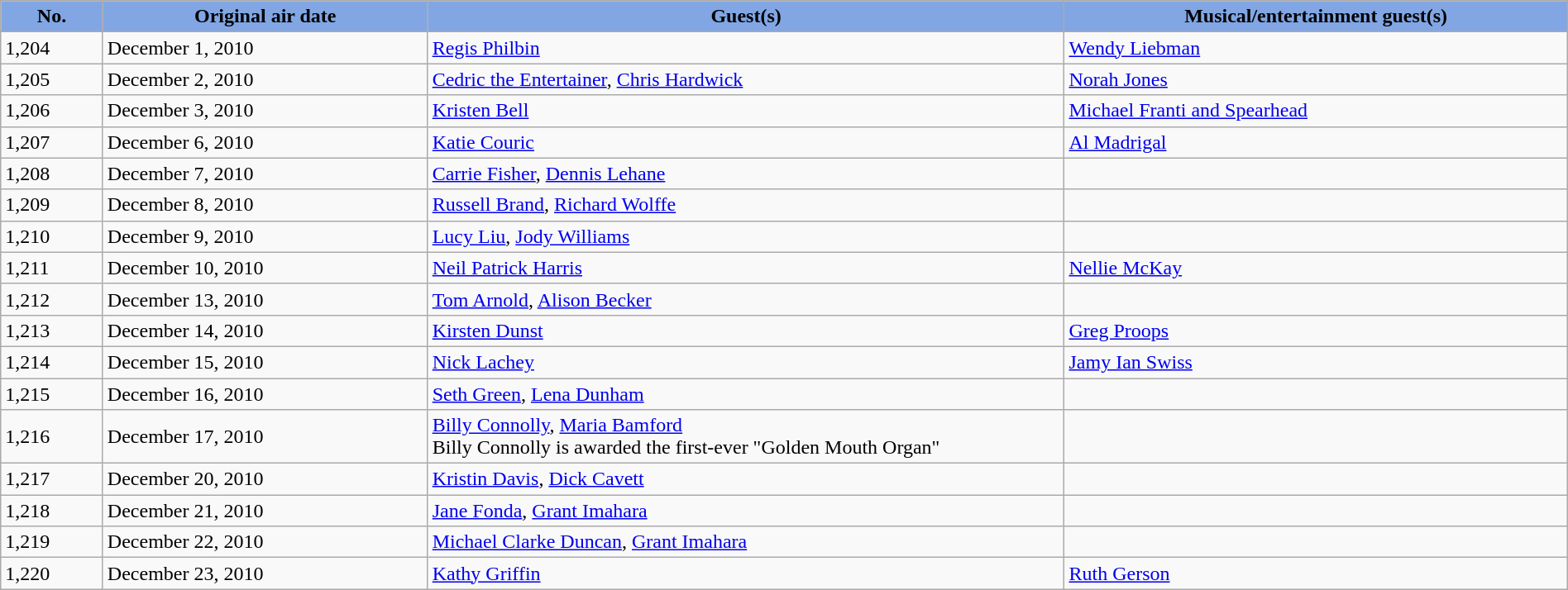<table class="wikitable plainrowheaders" style="width:100%;">
<tr>
<th style="width:50px; background:#81a6e3;">No.</th>
<th style="width:175px; background:#81a6e3;">Original air date</th>
<th style="width:350px; background:#81a6e3;">Guest(s)</th>
<th style="width:275px; background:#81a6e3;">Musical/entertainment guest(s)</th>
</tr>
<tr>
<td>1,204</td>
<td>December 1, 2010</td>
<td><a href='#'>Regis Philbin</a></td>
<td><a href='#'>Wendy Liebman</a></td>
</tr>
<tr>
<td>1,205</td>
<td>December 2, 2010</td>
<td><a href='#'>Cedric the Entertainer</a>, <a href='#'>Chris Hardwick</a></td>
<td><a href='#'>Norah Jones</a></td>
</tr>
<tr>
<td>1,206</td>
<td>December 3, 2010</td>
<td><a href='#'>Kristen Bell</a></td>
<td><a href='#'>Michael Franti and Spearhead</a></td>
</tr>
<tr>
<td>1,207</td>
<td>December 6, 2010</td>
<td><a href='#'>Katie Couric</a></td>
<td><a href='#'>Al Madrigal</a></td>
</tr>
<tr>
<td>1,208</td>
<td>December 7, 2010</td>
<td><a href='#'>Carrie Fisher</a>, <a href='#'>Dennis Lehane</a></td>
<td></td>
</tr>
<tr>
<td>1,209</td>
<td>December 8, 2010</td>
<td><a href='#'>Russell Brand</a>, <a href='#'>Richard Wolffe</a></td>
<td></td>
</tr>
<tr>
<td>1,210</td>
<td>December 9, 2010</td>
<td><a href='#'>Lucy Liu</a>, <a href='#'>Jody Williams</a></td>
<td></td>
</tr>
<tr>
<td>1,211</td>
<td>December 10, 2010</td>
<td><a href='#'>Neil Patrick Harris</a></td>
<td><a href='#'>Nellie McKay</a></td>
</tr>
<tr>
<td>1,212</td>
<td>December 13, 2010</td>
<td><a href='#'>Tom Arnold</a>, <a href='#'>Alison Becker</a></td>
<td></td>
</tr>
<tr>
<td>1,213</td>
<td>December 14, 2010</td>
<td><a href='#'>Kirsten Dunst</a></td>
<td><a href='#'>Greg Proops</a></td>
</tr>
<tr>
<td>1,214</td>
<td>December 15, 2010</td>
<td><a href='#'>Nick Lachey</a></td>
<td><a href='#'>Jamy Ian Swiss</a></td>
</tr>
<tr>
<td>1,215</td>
<td>December 16, 2010</td>
<td><a href='#'>Seth Green</a>, <a href='#'>Lena Dunham</a></td>
<td></td>
</tr>
<tr>
<td>1,216</td>
<td>December 17, 2010</td>
<td><a href='#'>Billy Connolly</a>, <a href='#'>Maria Bamford</a><br>Billy Connolly is awarded the first-ever "Golden Mouth Organ"</td>
<td></td>
</tr>
<tr>
<td>1,217</td>
<td>December 20, 2010</td>
<td><a href='#'>Kristin Davis</a>, <a href='#'>Dick Cavett</a></td>
<td></td>
</tr>
<tr>
<td>1,218</td>
<td>December 21, 2010</td>
<td><a href='#'>Jane Fonda</a>, <a href='#'>Grant Imahara</a></td>
<td></td>
</tr>
<tr>
<td>1,219</td>
<td>December 22, 2010</td>
<td><a href='#'>Michael Clarke Duncan</a>, <a href='#'>Grant Imahara</a></td>
<td></td>
</tr>
<tr>
<td>1,220</td>
<td>December 23, 2010</td>
<td><a href='#'>Kathy Griffin</a></td>
<td><a href='#'>Ruth Gerson</a></td>
</tr>
</table>
